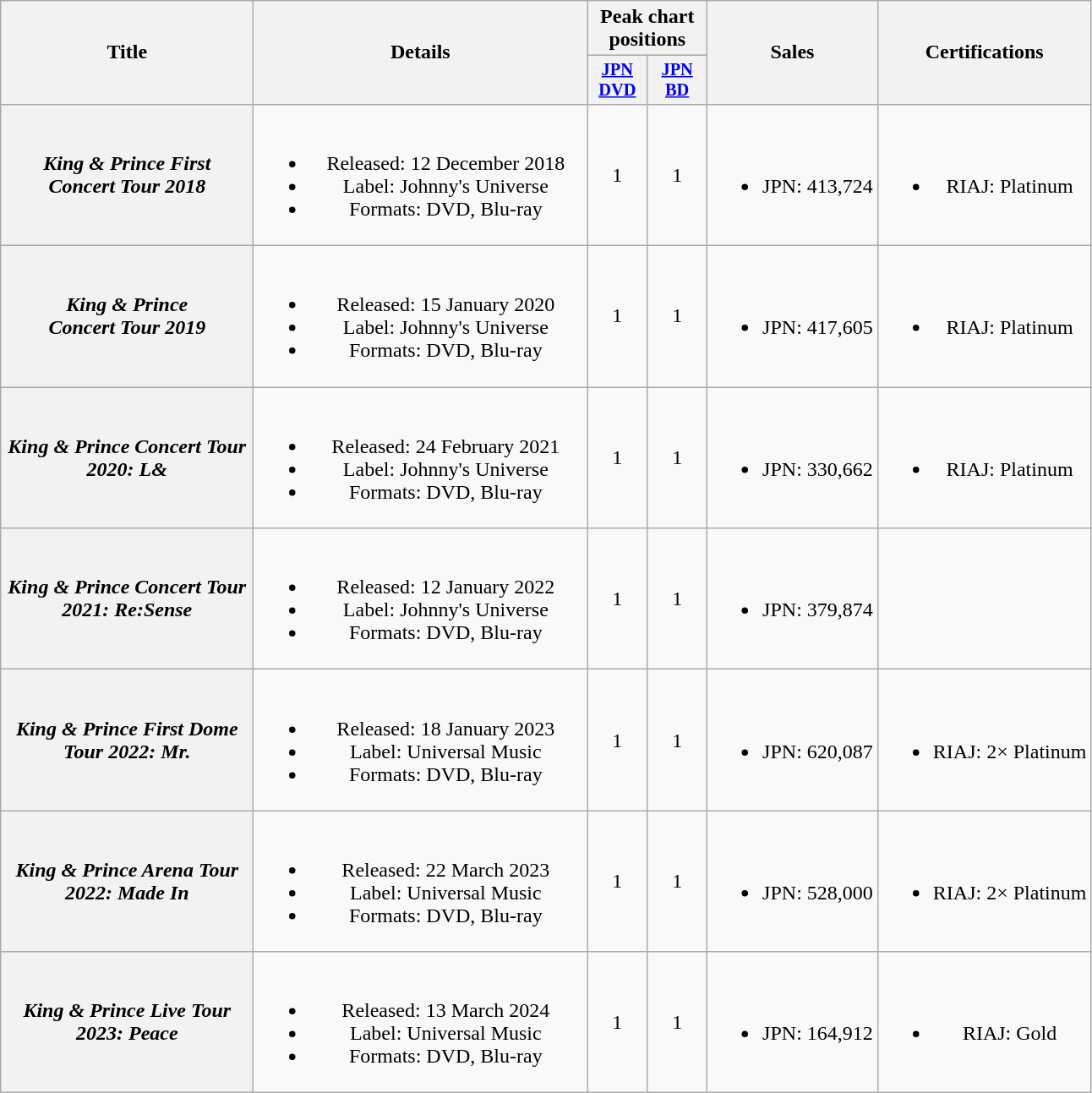<table class="wikitable plainrowheaders" style="text-align:center;">
<tr>
<th rowspan="2" scope="col" style="width:12em;">Title</th>
<th rowspan="2" scope="col" style="width:16em;">Details</th>
<th colspan="2" scope="col">Peak chart positions</th>
<th rowspan="2" scope="col">Sales</th>
<th rowspan="2" scope="col">Certifications</th>
</tr>
<tr>
<th scope="col" style="width:3em;font-size:85%;"><a href='#'>JPN<br>DVD</a><br></th>
<th scope="col" style="width:3em;font-size:85%;"><a href='#'>JPN<br>BD</a><br></th>
</tr>
<tr>
<th scope="row"><em>King & Prince First<br>Concert Tour 2018</em></th>
<td><br><ul><li>Released: 12 December 2018</li><li>Label: Johnny's Universe</li><li>Formats: DVD, Blu-ray</li></ul></td>
<td>1</td>
<td>1</td>
<td><br><ul><li>JPN: 413,724</li></ul></td>
<td><br><ul><li>RIAJ: Platinum</li></ul></td>
</tr>
<tr>
<th scope="row"><em>King & Prince <br>Concert Tour 2019</em></th>
<td><br><ul><li>Released: 15 January 2020</li><li>Label: Johnny's Universe</li><li>Formats: DVD, Blu-ray</li></ul></td>
<td>1</td>
<td>1</td>
<td><br><ul><li>JPN: 417,605</li></ul></td>
<td><br><ul><li>RIAJ: Platinum</li></ul></td>
</tr>
<tr>
<th scope="row"><em>King & Prince Concert Tour 2020: L&</em></th>
<td><br><ul><li>Released: 24 February 2021</li><li>Label: Johnny's Universe</li><li>Formats: DVD, Blu-ray</li></ul></td>
<td>1</td>
<td>1</td>
<td><br><ul><li>JPN: 330,662</li></ul></td>
<td><br><ul><li>RIAJ: Platinum</li></ul></td>
</tr>
<tr>
<th scope="row"><em>King & Prince Concert Tour 2021: Re:Sense</em></th>
<td><br><ul><li>Released: 12 January 2022</li><li>Label: Johnny's Universe</li><li>Formats: DVD, Blu-ray</li></ul></td>
<td>1</td>
<td>1</td>
<td><br><ul><li>JPN: 379,874</li></ul></td>
<td></td>
</tr>
<tr>
<th scope="row"><em>King & Prince First Dome Tour 2022: Mr.</em></th>
<td><br><ul><li>Released: 18 January 2023</li><li>Label: Universal Music</li><li>Formats: DVD, Blu-ray</li></ul></td>
<td>1</td>
<td>1</td>
<td><br><ul><li>JPN: 620,087 </li></ul></td>
<td><br><ul><li>RIAJ: 2× Platinum</li></ul></td>
</tr>
<tr>
<th scope="row"><em>King & Prince Arena Tour 2022: Made In</em></th>
<td><br><ul><li>Released: 22 March 2023</li><li>Label: Universal Music</li><li>Formats: DVD, Blu-ray</li></ul></td>
<td>1</td>
<td>1</td>
<td><br><ul><li>JPN: 528,000 </li></ul></td>
<td><br><ul><li>RIAJ: 2× Platinum</li></ul></td>
</tr>
<tr>
<th scope="row"><em>King & Prince Live Tour 2023: Peace</em></th>
<td><br><ul><li>Released: 13 March 2024</li><li>Label: Universal Music</li><li>Formats: DVD, Blu-ray</li></ul></td>
<td>1</td>
<td>1</td>
<td><br><ul><li>JPN: 164,912</li></ul></td>
<td><br><ul><li>RIAJ: Gold</li></ul></td>
</tr>
</table>
